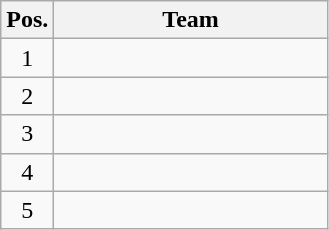<table class="wikitable">
<tr>
<th>Pos.</th>
<th width=175>Team</th>
</tr>
<tr>
<td align="center">1</td>
<td></td>
</tr>
<tr>
<td align="center">2</td>
<td></td>
</tr>
<tr>
<td align="center">3</td>
<td></td>
</tr>
<tr>
<td align="center">4</td>
<td></td>
</tr>
<tr>
<td align="center">5</td>
<td></td>
</tr>
</table>
